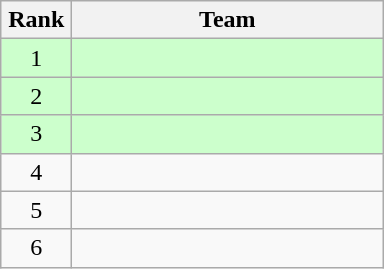<table class="wikitable" style="text-align: center;">
<tr>
<th width=40>Rank</th>
<th width=200>Team</th>
</tr>
<tr bgcolor=#ccffcc>
<td>1</td>
<td align=left></td>
</tr>
<tr bgcolor=#ccffcc>
<td>2</td>
<td align=left></td>
</tr>
<tr bgcolor=#ccffcc>
<td>3</td>
<td align=left></td>
</tr>
<tr>
<td>4</td>
<td align=left></td>
</tr>
<tr>
<td>5</td>
<td align=left></td>
</tr>
<tr>
<td>6</td>
<td align=left></td>
</tr>
</table>
